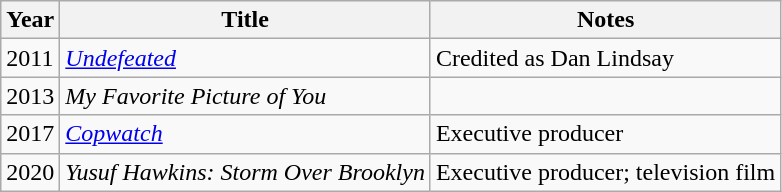<table class="wikitable sortable">
<tr>
<th>Year</th>
<th>Title</th>
<th>Notes</th>
</tr>
<tr>
<td>2011</td>
<td><em><a href='#'>Undefeated</a></em></td>
<td>Credited as Dan Lindsay</td>
</tr>
<tr>
<td>2013</td>
<td><em>My Favorite Picture of You</em></td>
<td></td>
</tr>
<tr>
<td>2017</td>
<td><em><a href='#'>Copwatch</a></em></td>
<td>Executive producer</td>
</tr>
<tr>
<td>2020</td>
<td><em>Yusuf Hawkins: Storm Over Brooklyn</em></td>
<td>Executive producer; television film</td>
</tr>
</table>
